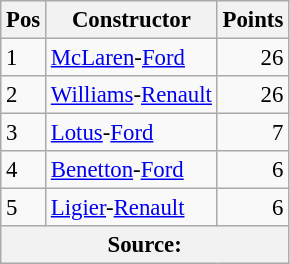<table class="wikitable" style="font-size: 95%;">
<tr>
<th>Pos</th>
<th>Constructor</th>
<th>Points</th>
</tr>
<tr>
<td>1</td>
<td> <a href='#'>McLaren</a>-<a href='#'>Ford</a></td>
<td align="right">26</td>
</tr>
<tr>
<td>2</td>
<td> <a href='#'>Williams</a>-<a href='#'>Renault</a></td>
<td align="right">26</td>
</tr>
<tr>
<td>3</td>
<td> <a href='#'>Lotus</a>-<a href='#'>Ford</a></td>
<td align="right">7</td>
</tr>
<tr>
<td>4</td>
<td> <a href='#'>Benetton</a>-<a href='#'>Ford</a></td>
<td align="right">6</td>
</tr>
<tr>
<td>5</td>
<td> <a href='#'>Ligier</a>-<a href='#'>Renault</a></td>
<td align="right">6</td>
</tr>
<tr>
<th colspan=4>Source:</th>
</tr>
</table>
